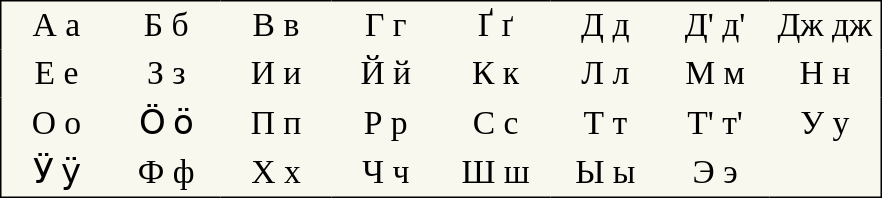<table style="font-family:Arial Unicode MS; font-size:1.4em; border-color:#000000; border-width:1px; border-style:solid; border-collapse:collapse; background-color:#F8F8EF">
<tr>
<td style="width:3em; text-align:center; padding: 3px;">А а</td>
<td style="width:3em; text-align:center; padding: 3px;">Б б</td>
<td style="width:3em; text-align:center; padding: 3px;">В в</td>
<td style="width:3em; text-align:center; padding: 3px;">Г г</td>
<td style="width:3em; text-align:center; padding: 3px;">Ґ ґ</td>
<td style="width:3em; text-align:center; padding: 3px;">Д д</td>
<td style="width:3em; text-align:center; padding: 3px;">Д' д'</td>
<td style="width:3em; text-align:center; padding: 3px;">Дж дж</td>
</tr>
<tr>
<td style="width:3em; text-align:center; padding: 3px;">Е е</td>
<td style="width:3em; text-align:center; padding: 3px;">З з</td>
<td style="width:3em; text-align:center; padding: 3px;">И и</td>
<td style="width:3em; text-align:center; padding: 3px;">Й й</td>
<td style="width:3em; text-align:center; padding: 3px;">К к</td>
<td style="width:3em; text-align:center; padding: 3px;">Л л</td>
<td style="width:3em; text-align:center; padding: 3px;">М м</td>
<td style="width:3em; text-align:center; padding: 3px;">Н н</td>
</tr>
<tr>
<td style="width:3em; text-align:center; padding: 3px;">О о</td>
<td style="width:3em; text-align:center; padding: 3px;">Ӧ ӧ</td>
<td style="width:3em; text-align:center; padding: 3px;">П п</td>
<td style="width:3em; text-align:center; padding: 3px;">Р р</td>
<td style="width:3em; text-align:center; padding: 3px;">С с</td>
<td style="width:3em; text-align:center; padding: 3px;">Т т</td>
<td style="width:3em; text-align:center; padding: 3px;">Т' т'</td>
<td style="width:3em; text-align:center; padding: 3px;">У у</td>
</tr>
<tr>
<td style="width:3em; text-align:center; padding: 3px;">Ӱ ӱ</td>
<td style="width:3em; text-align:center; padding: 3px;">Ф ф</td>
<td style="width:3em; text-align:center; padding: 3px;">Х х</td>
<td style="width:3em; text-align:center; padding: 3px;">Ч ч</td>
<td style="width:3em; text-align:center; padding: 3px;">Ш ш</td>
<td style="width:3em; text-align:center; padding: 3px;">Ы ы</td>
<td style="width:3em; text-align:center; padding: 3px;">Э э</td>
<td></td>
</tr>
</table>
